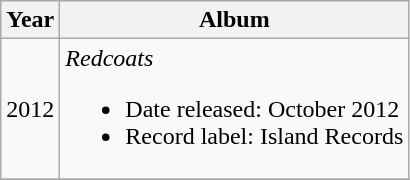<table class="wikitable">
<tr>
<th align="center">Year</th>
<th align="center">Album</th>
</tr>
<tr>
<td style="text-align:center;">2012</td>
<td><em>Redcoats</em><br><ul><li>Date released: October 2012</li><li>Record label: Island Records</li></ul></td>
</tr>
<tr>
</tr>
</table>
